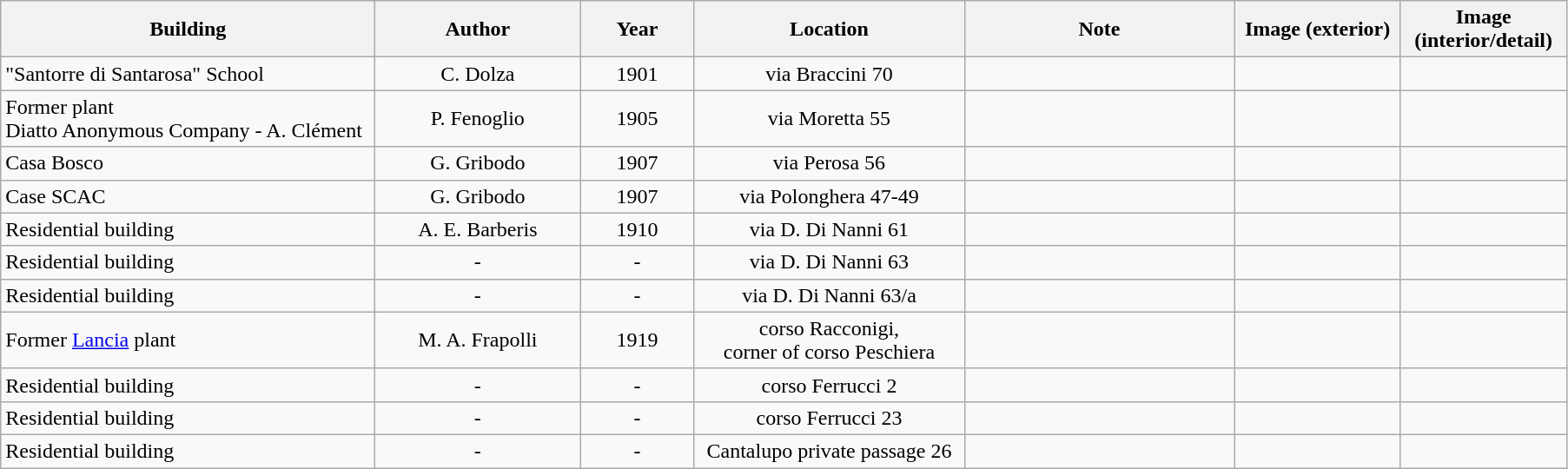<table class="wikitable sortable" style="text-align:center">
<tr>
<th style="width:280px">Building</th>
<th style="width:150px">Author</th>
<th style="width:80px">Year</th>
<th style="width:200px">Location</th>
<th style="width:200px">Note</th>
<th style="width:120px">Image (exterior)</th>
<th style="width:120px">Image (interior/detail)</th>
</tr>
<tr>
<td align=left>"Santorre di Santarosa" School</td>
<td>C. Dolza</td>
<td>1901</td>
<td>via Braccini 70</td>
<td></td>
<td></td>
<td></td>
</tr>
<tr>
<td align=left>Former plant<br>Diatto Anonymous Company - A. Clément</td>
<td>P. Fenoglio</td>
<td>1905</td>
<td>via Moretta 55</td>
<td></td>
<td></td>
<td></td>
</tr>
<tr>
<td align=left>Casa Bosco</td>
<td>G. Gribodo</td>
<td>1907</td>
<td>via Perosa 56</td>
<td></td>
<td></td>
<td></td>
</tr>
<tr>
<td align=left>Case SCAC</td>
<td>G. Gribodo</td>
<td>1907</td>
<td>via Polonghera 47-49</td>
<td></td>
<td></td>
<td></td>
</tr>
<tr>
<td align=left>Residential building</td>
<td>A. E. Barberis</td>
<td>1910</td>
<td>via D. Di Nanni 61</td>
<td></td>
<td></td>
<td></td>
</tr>
<tr>
<td align=left>Residential building</td>
<td>-</td>
<td>-</td>
<td>via D. Di Nanni 63</td>
<td></td>
<td></td>
<td></td>
</tr>
<tr>
<td align=left>Residential building</td>
<td>-</td>
<td>-</td>
<td>via D. Di Nanni 63/a</td>
<td></td>
<td></td>
<td></td>
</tr>
<tr>
<td align=left>Former <a href='#'>Lancia</a> plant</td>
<td>M. A. Frapolli</td>
<td>1919</td>
<td>corso Racconigi,<br>corner of corso Peschiera</td>
<td></td>
<td></td>
<td></td>
</tr>
<tr>
<td align=left>Residential building</td>
<td>-</td>
<td>-</td>
<td>corso Ferrucci 2</td>
<td></td>
<td></td>
<td></td>
</tr>
<tr>
<td align=left>Residential building</td>
<td>-</td>
<td>-</td>
<td>corso Ferrucci 23</td>
<td></td>
<td></td>
<td></td>
</tr>
<tr>
<td align=left>Residential building</td>
<td>-</td>
<td>-</td>
<td>Cantalupo private passage 26</td>
<td></td>
<td></td>
<td></td>
</tr>
</table>
